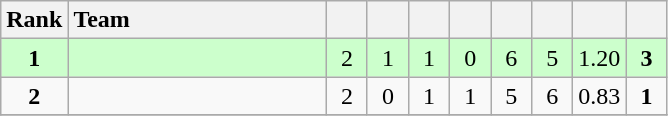<table class="wikitable" style="text-align: center;">
<tr>
<th width=30>Rank</th>
<th width=165 style="text-align:left;">Team</th>
<th width=20></th>
<th width=20></th>
<th width=20></th>
<th width=20></th>
<th width=20></th>
<th width=20></th>
<th width=20></th>
<th width=20></th>
</tr>
<tr style="background:#ccffcc;">
<td><strong>1</strong></td>
<td style="text-align:left;"></td>
<td>2</td>
<td>1</td>
<td>1</td>
<td>0</td>
<td>6</td>
<td>5</td>
<td>1.20</td>
<td><strong>3</strong></td>
</tr>
<tr>
<td><strong>2</strong></td>
<td style="text-align:left;"></td>
<td>2</td>
<td>0</td>
<td>1</td>
<td>1</td>
<td>5</td>
<td>6</td>
<td>0.83</td>
<td><strong>1</strong></td>
</tr>
<tr>
</tr>
</table>
